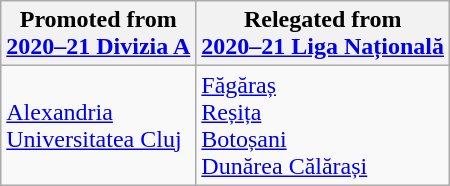<table class="wikitable">
<tr>
<th>Promoted from<br><a href='#'>2020–21 Divizia A</a></th>
<th>Relegated from<br><a href='#'>2020–21 Liga Națională</a></th>
</tr>
<tr>
<td><a href='#'>Alexandria</a><br><a href='#'>Universitatea Cluj</a></td>
<td><a href='#'>Făgăraș</a><br><a href='#'>Reșița</a><br><a href='#'>Botoșani</a><br><a href='#'>Dunărea Călărași</a></td>
</tr>
</table>
